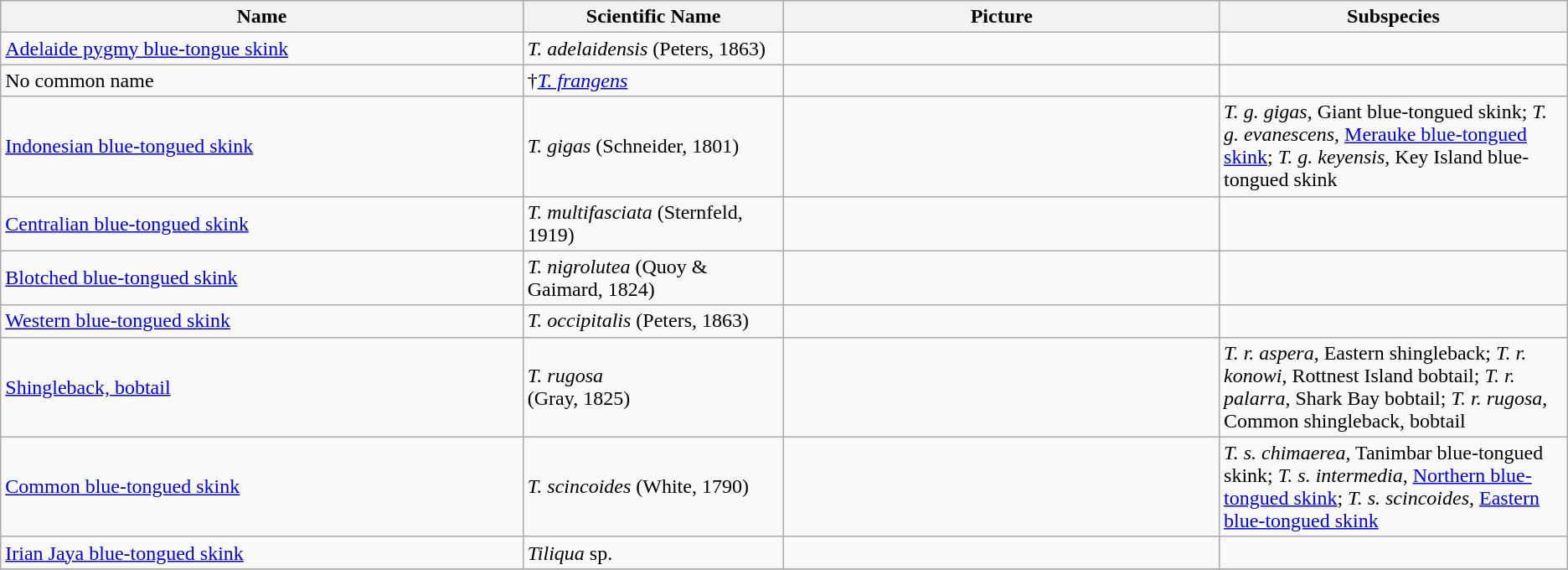<table class="wikitable">
<tr>
<th style="width:30%;">Name</th>
<th style="width:15%;">Scientific Name</th>
<th style="width:25%;">Picture</th>
<th style="width:20%;">Subspecies</th>
</tr>
<tr>
<td><a href='#'>Adelaide pygmy blue-tongue skink</a></td>
<td><em>T. adelaidensis</em> <span>(Peters, 1863)</span></td>
<td></td>
<td></td>
</tr>
<tr>
<td>No common name</td>
<td>†<a href='#'><em>T. frangens</em></a></td>
<td></td>
<td></td>
</tr>
<tr>
<td><a href='#'>Indonesian blue-tongued skink</a></td>
<td><em>T. gigas</em> <span>(Schneider, 1801)</span></td>
<td></td>
<td><em>T. g. gigas</em>, Giant blue-tongued skink; <em>T. g. evanescens</em>, <a href='#'>Merauke blue-tongued skink</a>; <em>T. g. keyensis</em>, Key Island blue-tongued skink</td>
</tr>
<tr>
<td><a href='#'>Centralian blue-tongued skink</a></td>
<td><em>T. multifasciata</em> <span>(Sternfeld, 1919)</span></td>
<td></td>
<td></td>
</tr>
<tr>
<td><a href='#'>Blotched blue-tongued skink</a></td>
<td><em>T. nigrolutea</em> <span>(Quoy & Gaimard, 1824)</span></td>
<td></td>
<td></td>
</tr>
<tr>
<td><a href='#'>Western blue-tongued skink</a></td>
<td><em>T. occipitalis</em> <span>(Peters, 1863)</span></td>
<td></td>
<td></td>
</tr>
<tr>
<td><a href='#'>Shingleback, bobtail</a></td>
<td><em>T. rugosa</em><br><span>(Gray, 1825)</span></td>
<td></td>
<td><em>T. r. aspera</em>, Eastern shingleback; <em>T. r. konowi</em>, Rottnest Island bobtail; <em>T. r. palarra</em>, Shark Bay bobtail; <em>T. r. rugosa</em>, Common shingleback, bobtail</td>
</tr>
<tr>
<td><a href='#'>Common blue-tongued skink</a></td>
<td><em>T. scincoides</em> <span>(White, 1790)</span></td>
<td></td>
<td><em>T. s. chimaerea</em>, Tanimbar blue-tongued skink; <em>T. s. intermedia</em>, <a href='#'>Northern blue-tongued skink</a>; <em>T. s. scincoides</em>, <a href='#'>Eastern blue-tongued skink</a></td>
</tr>
<tr>
<td><a href='#'>Irian Jaya blue-tongued skink</a></td>
<td><em>Tiliqua</em> sp.</td>
<td></td>
<td></td>
</tr>
<tr>
</tr>
</table>
